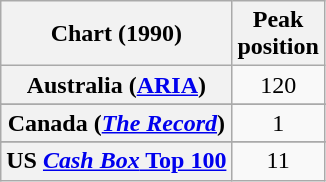<table class="wikitable sortable plainrowheaders" style="text-align:center">
<tr>
<th>Chart (1990)</th>
<th>Peak<br>position</th>
</tr>
<tr>
<th scope="row">Australia (<a href='#'>ARIA</a>)</th>
<td>120</td>
</tr>
<tr>
</tr>
<tr>
</tr>
<tr>
<th scope="row">Canada (<em><a href='#'>The Record</a></em>)</th>
<td>1</td>
</tr>
<tr>
</tr>
<tr>
</tr>
<tr>
</tr>
<tr>
</tr>
<tr>
<th scope="row">US <a href='#'><em>Cash Box</em> Top 100</a></th>
<td>11</td>
</tr>
</table>
